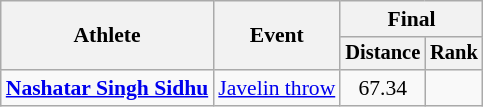<table class="wikitable" style="font-size:90%">
<tr>
<th rowspan="2">Athlete</th>
<th rowspan="2">Event</th>
<th colspan="2">Final</th>
</tr>
<tr style="font-size:95%">
<th>Distance</th>
<th>Rank</th>
</tr>
<tr align=center>
<td align=left><strong><a href='#'>Nashatar Singh Sidhu</a></strong></td>
<td align=left><a href='#'>Javelin throw</a></td>
<td>67.34</td>
<td></td>
</tr>
</table>
